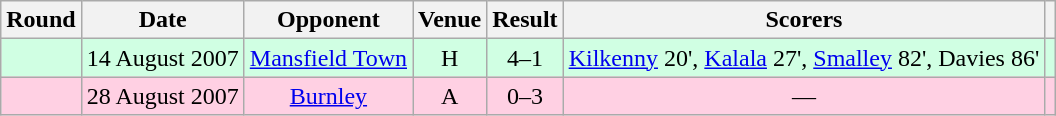<table class="wikitable sortable" style="text-align:center">
<tr>
<th>Round</th>
<th>Date</th>
<th>Opponent</th>
<th>Venue</th>
<th>Result</th>
<th class="unsortable">Scorers</th>
<th class="unsortable"></th>
</tr>
<tr bgcolor="d0ffe3">
<td></td>
<td>14 August 2007</td>
<td><a href='#'>Mansfield Town</a></td>
<td>H</td>
<td>4–1</td>
<td><a href='#'>Kilkenny</a> 20', <a href='#'>Kalala</a> 27', <a href='#'>Smalley</a> 82', Davies 86'</td>
<td></td>
</tr>
<tr bgcolor="ffd0e3">
<td></td>
<td>28 August 2007</td>
<td><a href='#'>Burnley</a></td>
<td>A</td>
<td>0–3</td>
<td>—</td>
<td></td>
</tr>
</table>
